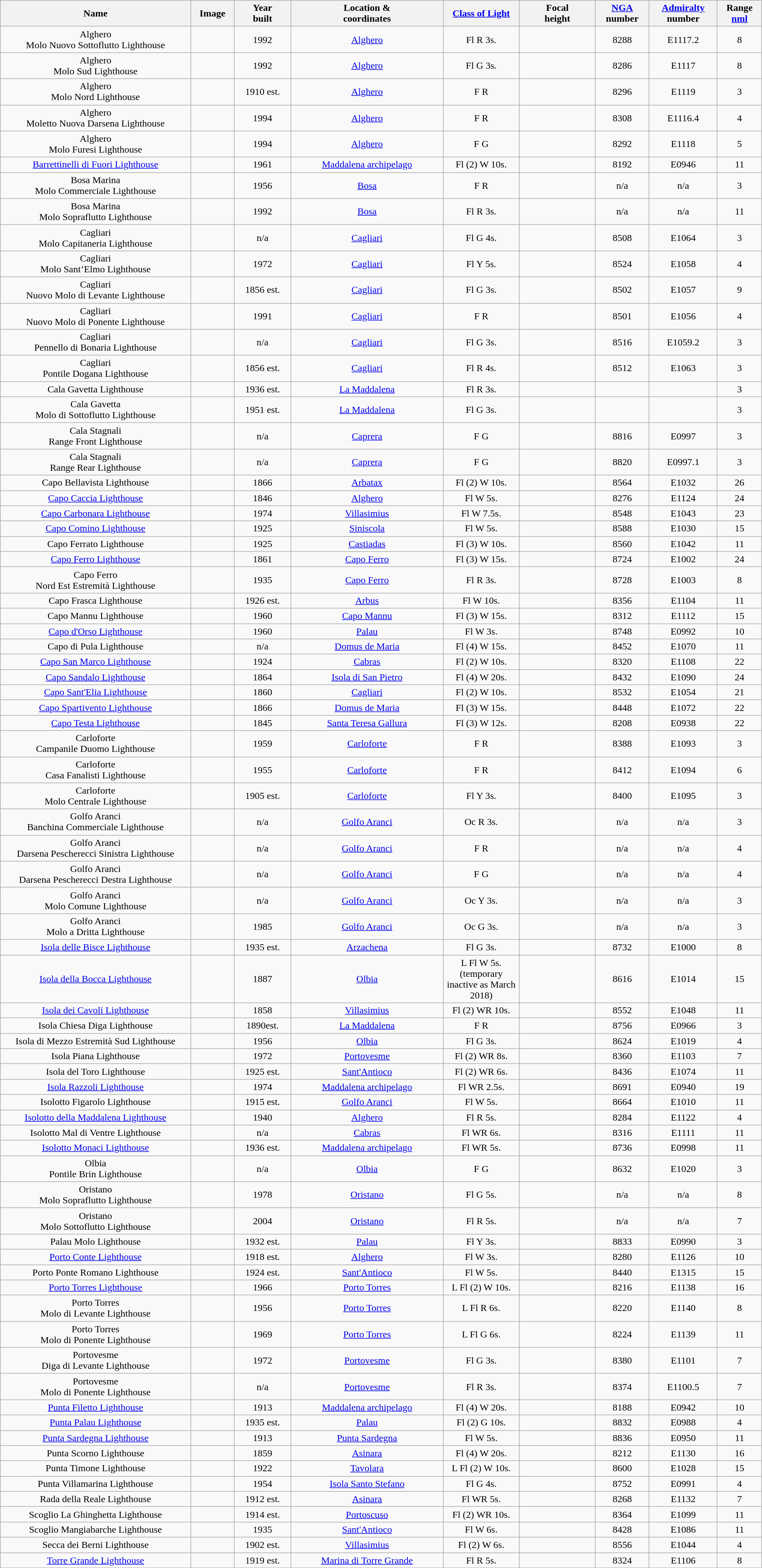<table class="wikitable sortable" style="margin:auto;text-align:center">
<tr>
<th width="25%">Name</th>
<th>Image</th>
<th>Year<br>built</th>
<th width="20%">Location &<br> coordinates</th>
<th width="10%"><a href='#'>Class of Light</a></th>
<th width="10%">Focal<br>height</th>
<th><a href='#'>NGA</a><br>number</th>
<th><a href='#'>Admiralty</a><br>number</th>
<th>Range<br><a href='#'>nml</a></th>
</tr>
<tr>
<td>Alghero<br>Molo Nuovo Sottoflutto Lighthouse</td>
<td></td>
<td>1992</td>
<td><a href='#'>Alghero</a><br></td>
<td>Fl R 3s.</td>
<td></td>
<td>8288</td>
<td>E1117.2</td>
<td>8</td>
</tr>
<tr>
<td>Alghero<br>Molo Sud Lighthouse</td>
<td></td>
<td>1992</td>
<td><a href='#'>Alghero</a><br></td>
<td>Fl G 3s.</td>
<td></td>
<td>8286</td>
<td>E1117</td>
<td>8</td>
</tr>
<tr>
<td>Alghero<br>Molo Nord Lighthouse</td>
<td></td>
<td>1910 est.</td>
<td><a href='#'>Alghero</a><br></td>
<td>F R</td>
<td></td>
<td>8296</td>
<td>E1119</td>
<td>3</td>
</tr>
<tr>
<td>Alghero<br>Moletto Nuova Darsena Lighthouse</td>
<td></td>
<td>1994</td>
<td><a href='#'>Alghero</a><br> </td>
<td>F R</td>
<td></td>
<td>8308</td>
<td>E1116.4</td>
<td>4</td>
</tr>
<tr>
<td>Alghero<br>Molo Furesi Lighthouse</td>
<td></td>
<td>1994</td>
<td><a href='#'>Alghero</a><br></td>
<td>F G</td>
<td></td>
<td>8292</td>
<td>E1118</td>
<td>5</td>
</tr>
<tr>
<td><a href='#'>Barrettinelli di Fuori Lighthouse</a></td>
<td></td>
<td>1961</td>
<td><a href='#'>Maddalena archipelago</a><br></td>
<td>Fl (2) W 10s.</td>
<td></td>
<td>8192</td>
<td>E0946</td>
<td>11</td>
</tr>
<tr>
<td>Bosa Marina<br>Molo Commerciale Lighthouse</td>
<td></td>
<td>1956</td>
<td><a href='#'>Bosa</a><br></td>
<td>F R</td>
<td></td>
<td>n/a</td>
<td>n/a</td>
<td>3</td>
</tr>
<tr>
<td>Bosa Marina<br>Molo Sopraflutto Lighthouse</td>
<td></td>
<td>1992</td>
<td><a href='#'>Bosa</a><br></td>
<td>Fl R 3s.</td>
<td></td>
<td>n/a</td>
<td>n/a</td>
<td>11</td>
</tr>
<tr>
<td>Cagliari<br>Molo Capitaneria Lighthouse</td>
<td></td>
<td>n/a</td>
<td><a href='#'>Cagliari</a><br></td>
<td>Fl G 4s.</td>
<td></td>
<td>8508</td>
<td>E1064</td>
<td>3</td>
</tr>
<tr>
<td>Cagliari<br>Molo Sant’Elmo Lighthouse</td>
<td></td>
<td>1972</td>
<td><a href='#'>Cagliari</a><br></td>
<td>Fl Y 5s.</td>
<td></td>
<td>8524</td>
<td>E1058</td>
<td>4</td>
</tr>
<tr>
<td>Cagliari<br>Nuovo Molo di Levante Lighthouse</td>
<td></td>
<td>1856 est.</td>
<td><a href='#'>Cagliari</a><br></td>
<td>Fl G 3s.</td>
<td></td>
<td>8502</td>
<td>E1057</td>
<td>9</td>
</tr>
<tr>
<td>Cagliari<br>Nuovo Molo di Ponente Lighthouse</td>
<td></td>
<td>1991</td>
<td><a href='#'>Cagliari</a><br></td>
<td>F R</td>
<td></td>
<td>8501</td>
<td>E1056</td>
<td>4</td>
</tr>
<tr>
<td>Cagliari<br>Pennello di Bonaria Lighthouse</td>
<td></td>
<td>n/a</td>
<td><a href='#'>Cagliari</a><br></td>
<td>Fl G 3s.</td>
<td></td>
<td>8516</td>
<td>E1059.2</td>
<td>3</td>
</tr>
<tr>
<td>Cagliari<br>Pontile Dogana Lighthouse</td>
<td></td>
<td>1856 est.</td>
<td><a href='#'>Cagliari</a><br></td>
<td>Fl R 4s.</td>
<td></td>
<td>8512</td>
<td>E1063</td>
<td>3</td>
</tr>
<tr>
<td>Cala Gavetta Lighthouse</td>
<td></td>
<td>1936 est.</td>
<td><a href='#'>La Maddalena</a><br></td>
<td>Fl R 3s.</td>
<td></td>
<td></td>
<td></td>
<td>3</td>
</tr>
<tr>
<td>Cala Gavetta<br>Molo di Sottoflutto Lighthouse</td>
<td></td>
<td>1951 est.</td>
<td><a href='#'>La Maddalena</a><br> </td>
<td>Fl G 3s.</td>
<td></td>
<td></td>
<td></td>
<td>3</td>
</tr>
<tr>
<td>Cala Stagnali<br>Range Front Lighthouse</td>
<td></td>
<td>n/a</td>
<td><a href='#'>Caprera</a><br></td>
<td>F G</td>
<td></td>
<td>8816</td>
<td>E0997</td>
<td>3</td>
</tr>
<tr>
<td>Cala Stagnali<br>Range Rear Lighthouse</td>
<td></td>
<td>n/a</td>
<td><a href='#'>Caprera</a><br></td>
<td>F G</td>
<td></td>
<td>8820</td>
<td>E0997.1</td>
<td>3</td>
</tr>
<tr>
<td>Capo Bellavista Lighthouse</td>
<td> </td>
<td>1866</td>
<td><a href='#'>Arbatax</a><br> </td>
<td>Fl (2) W 10s.</td>
<td></td>
<td>8564</td>
<td>E1032</td>
<td>26</td>
</tr>
<tr>
<td><a href='#'>Capo Caccia Lighthouse</a></td>
<td></td>
<td>1846</td>
<td><a href='#'>Alghero</a><br> </td>
<td>Fl W 5s.</td>
<td></td>
<td>8276</td>
<td>E1124</td>
<td>24</td>
</tr>
<tr>
<td><a href='#'>Capo Carbonara Lighthouse</a></td>
<td></td>
<td>1974</td>
<td><a href='#'>Villasimius</a><br> </td>
<td>Fl W 7.5s.</td>
<td></td>
<td>8548</td>
<td>E1043</td>
<td>23</td>
</tr>
<tr>
<td><a href='#'>Capo Comino Lighthouse</a></td>
<td></td>
<td>1925</td>
<td><a href='#'>Siniscola</a><br> </td>
<td>Fl W 5s.</td>
<td></td>
<td>8588</td>
<td>E1030</td>
<td>15</td>
</tr>
<tr>
<td>Capo Ferrato Lighthouse</td>
<td></td>
<td>1925</td>
<td><a href='#'>Castiadas</a><br> </td>
<td>Fl (3) W 10s.</td>
<td></td>
<td>8560</td>
<td>E1042</td>
<td>11</td>
</tr>
<tr>
<td><a href='#'>Capo Ferro Lighthouse</a></td>
<td></td>
<td>1861</td>
<td><a href='#'>Capo Ferro</a><br> </td>
<td>Fl (3) W 15s.</td>
<td></td>
<td>8724</td>
<td>E1002</td>
<td>24</td>
</tr>
<tr>
<td>Capo Ferro <br>Nord Est Estremità Lighthouse</td>
<td></td>
<td>1935</td>
<td><a href='#'>Capo Ferro</a><br></td>
<td>Fl R 3s.</td>
<td></td>
<td>8728</td>
<td>E1003</td>
<td>8</td>
</tr>
<tr>
<td>Capo Frasca Lighthouse</td>
<td></td>
<td>1926 est.</td>
<td><a href='#'>Arbus</a><br></td>
<td>Fl W 10s.</td>
<td></td>
<td>8356</td>
<td>E1104</td>
<td>11</td>
</tr>
<tr>
<td>Capo Mannu Lighthouse</td>
<td></td>
<td>1960</td>
<td><a href='#'>Capo Mannu</a><br> </td>
<td>Fl (3) W 15s.</td>
<td></td>
<td>8312</td>
<td>E1112</td>
<td>15</td>
</tr>
<tr>
<td><a href='#'>Capo d'Orso Lighthouse</a></td>
<td></td>
<td>1960</td>
<td><a href='#'>Palau</a><br></td>
<td>Fl W 3s.</td>
<td></td>
<td>8748</td>
<td>E0992</td>
<td>10</td>
</tr>
<tr>
<td>Capo di Pula Lighthouse</td>
<td></td>
<td>n/a</td>
<td><a href='#'>Domus de Maria</a><br></td>
<td>Fl (4) W 15s.</td>
<td></td>
<td>8452</td>
<td>E1070</td>
<td>11</td>
</tr>
<tr>
<td><a href='#'>Capo San Marco Lighthouse</a></td>
<td></td>
<td>1924</td>
<td><a href='#'>Cabras</a><br></td>
<td>Fl (2) W 10s.</td>
<td></td>
<td>8320</td>
<td>E1108</td>
<td>22</td>
</tr>
<tr>
<td><a href='#'>Capo Sandalo Lighthouse</a></td>
<td></td>
<td>1864</td>
<td><a href='#'>Isola di San Pietro</a><br> </td>
<td>Fl (4) W 20s.</td>
<td></td>
<td>8432</td>
<td>E1090</td>
<td>24</td>
</tr>
<tr>
<td><a href='#'>Capo Sant'Elia Lighthouse</a></td>
<td></td>
<td>1860</td>
<td><a href='#'>Cagliari</a><br> </td>
<td>Fl (2) W 10s.</td>
<td></td>
<td>8532</td>
<td>E1054</td>
<td>21</td>
</tr>
<tr>
<td><a href='#'>Capo Spartivento Lighthouse</a></td>
<td></td>
<td>1866</td>
<td><a href='#'>Domus de Maria</a><br></td>
<td>Fl (3) W 15s.</td>
<td></td>
<td>8448</td>
<td>E1072</td>
<td>22</td>
</tr>
<tr>
<td><a href='#'>Capo Testa Lighthouse</a></td>
<td></td>
<td>1845</td>
<td><a href='#'>Santa Teresa Gallura</a><br></td>
<td>Fl (3) W 12s.</td>
<td></td>
<td>8208</td>
<td>E0938</td>
<td>22</td>
</tr>
<tr>
<td>Carloforte<br>Campanile Duomo Lighthouse</td>
<td></td>
<td>1959</td>
<td><a href='#'>Carloforte</a><br></td>
<td>F R</td>
<td></td>
<td>8388</td>
<td>E1093</td>
<td>3</td>
</tr>
<tr>
<td>Carloforte<br>Casa Fanalisti Lighthouse</td>
<td></td>
<td>1955</td>
<td><a href='#'>Carloforte</a><br></td>
<td>F R</td>
<td></td>
<td>8412</td>
<td>E1094</td>
<td>6</td>
</tr>
<tr>
<td>Carloforte<br>Molo Centrale Lighthouse</td>
<td></td>
<td>1905 est.</td>
<td><a href='#'>Carloforte</a><br></td>
<td>Fl Y 3s.</td>
<td></td>
<td>8400</td>
<td>E1095</td>
<td>3</td>
</tr>
<tr>
<td>Golfo Aranci<br>Banchina Commerciale Lighthouse</td>
<td></td>
<td>n/a</td>
<td><a href='#'>Golfo Aranci</a><br></td>
<td>Oc R 3s.</td>
<td></td>
<td>n/a</td>
<td>n/a</td>
<td>3</td>
</tr>
<tr>
<td>Golfo Aranci<br> Darsena Pescherecci Sinistra Lighthouse</td>
<td></td>
<td>n/a</td>
<td><a href='#'>Golfo Aranci</a><br></td>
<td>F R</td>
<td></td>
<td>n/a</td>
<td>n/a</td>
<td>4</td>
</tr>
<tr>
<td>Golfo Aranci<br>Darsena Pescherecci Destra Lighthouse</td>
<td></td>
<td>n/a</td>
<td><a href='#'>Golfo Aranci</a><br></td>
<td>F G</td>
<td></td>
<td>n/a</td>
<td>n/a</td>
<td>4</td>
</tr>
<tr>
<td>Golfo Aranci<br>Molo Comune Lighthouse</td>
<td></td>
<td>n/a</td>
<td><a href='#'>Golfo Aranci</a><br></td>
<td>Oc Y 3s.</td>
<td></td>
<td>n/a</td>
<td>n/a</td>
<td>3</td>
</tr>
<tr>
<td>Golfo Aranci<br>Molo a Dritta Lighthouse</td>
<td></td>
<td>1985</td>
<td><a href='#'>Golfo Aranci</a><br></td>
<td>Oc G 3s.</td>
<td></td>
<td>n/a</td>
<td>n/a</td>
<td>3</td>
</tr>
<tr>
<td><a href='#'>Isola delle Bisce Lighthouse</a></td>
<td></td>
<td>1935 est.</td>
<td><a href='#'>Arzachena</a><br> </td>
<td>Fl G 3s.</td>
<td></td>
<td>8732</td>
<td>E1000</td>
<td>8</td>
</tr>
<tr>
<td><a href='#'>Isola della Bocca Lighthouse</a></td>
<td></td>
<td>1887</td>
<td><a href='#'>Olbia</a><br></td>
<td>L Fl W 5s.<br>(temporary inactive as March 2018)</td>
<td></td>
<td>8616</td>
<td>E1014</td>
<td>15</td>
</tr>
<tr>
<td><a href='#'>Isola dei Cavoli Lighthouse</a></td>
<td></td>
<td>1858</td>
<td><a href='#'>Villasimius</a><br> </td>
<td>Fl (2) WR 10s.</td>
<td></td>
<td>8552</td>
<td>E1048</td>
<td>11</td>
</tr>
<tr>
<td>Isola Chiesa Diga Lighthouse</td>
<td></td>
<td>1890est.</td>
<td><a href='#'>La Maddalena</a><br></td>
<td>F R</td>
<td></td>
<td>8756</td>
<td>E0966</td>
<td>3</td>
</tr>
<tr>
<td>Isola di Mezzo Estremità Sud Lighthouse</td>
<td></td>
<td>1956</td>
<td><a href='#'>Olbia</a><br></td>
<td>Fl G 3s.</td>
<td></td>
<td>8624</td>
<td>E1019</td>
<td>4</td>
</tr>
<tr>
<td>Isola Piana Lighthouse</td>
<td> </td>
<td>1972</td>
<td><a href='#'>Portovesme</a><br> </td>
<td>Fl (2) WR 8s.</td>
<td></td>
<td>8360</td>
<td>E1103</td>
<td>7</td>
</tr>
<tr>
<td>Isola del Toro Lighthouse</td>
<td></td>
<td>1925 est.</td>
<td><a href='#'>Sant'Antioco</a><br></td>
<td>Fl (2) WR 6s.</td>
<td></td>
<td>8436</td>
<td>E1074</td>
<td>11</td>
</tr>
<tr>
<td><a href='#'>Isola Razzoli Lighthouse</a></td>
<td></td>
<td>1974</td>
<td><a href='#'>Maddalena archipelago</a><br> </td>
<td>Fl WR 2.5s.</td>
<td></td>
<td>8691</td>
<td>E0940</td>
<td>19</td>
</tr>
<tr>
<td>Isolotto Figarolo Lighthouse</td>
<td></td>
<td>1915 est.</td>
<td><a href='#'>Golfo Aranci</a><br></td>
<td>Fl W 5s.</td>
<td></td>
<td>8664</td>
<td>E1010</td>
<td>11</td>
</tr>
<tr>
<td><a href='#'>Isolotto della Maddalena Lighthouse</a></td>
<td></td>
<td>1940</td>
<td><a href='#'>Alghero</a><br></td>
<td>Fl R 5s.</td>
<td></td>
<td>8284</td>
<td>E1122</td>
<td>4</td>
</tr>
<tr>
<td>Isolotto Mal di Ventre Lighthouse</td>
<td> </td>
<td>n/a</td>
<td><a href='#'>Cabras</a><br></td>
<td>Fl WR 6s.</td>
<td></td>
<td>8316</td>
<td>E1111</td>
<td>11</td>
</tr>
<tr>
<td><a href='#'>Isolotto Monaci Lighthouse</a></td>
<td></td>
<td>1936 est.</td>
<td><a href='#'>Maddalena archipelago</a><br></td>
<td>Fl WR 5s.</td>
<td></td>
<td>8736</td>
<td>E0998</td>
<td>11</td>
</tr>
<tr>
<td>Olbia<br>Pontile Brin Lighthouse</td>
<td></td>
<td>n/a</td>
<td><a href='#'>Olbia</a><br></td>
<td>F G</td>
<td></td>
<td>8632</td>
<td>E1020</td>
<td>3</td>
</tr>
<tr>
<td>Oristano<br>Molo Sopraflutto Lighthouse</td>
<td></td>
<td>1978</td>
<td><a href='#'>Oristano</a><br></td>
<td>Fl G 5s.</td>
<td></td>
<td>n/a</td>
<td>n/a</td>
<td>8</td>
</tr>
<tr>
<td>Oristano<br>Molo Sottoflutto Lighthouse</td>
<td></td>
<td>2004</td>
<td><a href='#'>Oristano</a><br></td>
<td>Fl R 5s.</td>
<td></td>
<td>n/a</td>
<td>n/a</td>
<td>7</td>
</tr>
<tr>
<td>Palau Molo Lighthouse</td>
<td></td>
<td>1932 est.</td>
<td><a href='#'>Palau</a><br></td>
<td>Fl Y 3s.</td>
<td></td>
<td>8833</td>
<td>E0990</td>
<td>3</td>
</tr>
<tr>
<td><a href='#'>Porto Conte Lighthouse</a></td>
<td></td>
<td>1918 est.</td>
<td><a href='#'>Alghero</a><br> </td>
<td>Fl W 3s.</td>
<td></td>
<td>8280</td>
<td>E1126</td>
<td>10</td>
</tr>
<tr>
<td>Porto Ponte Romano Lighthouse</td>
<td></td>
<td>1924 est.</td>
<td><a href='#'>Sant'Antioco</a><br></td>
<td>Fl W 5s.</td>
<td></td>
<td>8440</td>
<td>E1315</td>
<td>15</td>
</tr>
<tr>
<td><a href='#'>Porto Torres Lighthouse</a></td>
<td></td>
<td>1966</td>
<td><a href='#'>Porto Torres</a><br> </td>
<td>L Fl (2) W 10s.</td>
<td></td>
<td>8216</td>
<td>E1138</td>
<td>16</td>
</tr>
<tr>
<td>Porto Torres<br>Molo di Levante Lighthouse</td>
<td></td>
<td>1956</td>
<td><a href='#'>Porto Torres</a><br></td>
<td>L Fl R 6s.</td>
<td></td>
<td>8220</td>
<td>E1140</td>
<td>8</td>
</tr>
<tr>
<td>Porto Torres<br>Molo di Ponente Lighthouse</td>
<td></td>
<td>1969</td>
<td><a href='#'>Porto Torres</a><br></td>
<td>L Fl G 6s.</td>
<td></td>
<td>8224</td>
<td>E1139</td>
<td>11</td>
</tr>
<tr>
<td>Portovesme<br>Diga di Levante Lighthouse</td>
<td></td>
<td>1972</td>
<td><a href='#'>Portovesme</a><br></td>
<td>Fl G 3s.</td>
<td></td>
<td>8380</td>
<td>E1101</td>
<td>7</td>
</tr>
<tr>
<td>Portovesme<br>Molo di Ponente Lighthouse</td>
<td></td>
<td>n/a</td>
<td><a href='#'>Portovesme</a><br></td>
<td>Fl R 3s.</td>
<td></td>
<td>8374</td>
<td>E1100.5</td>
<td>7</td>
</tr>
<tr>
<td><a href='#'>Punta Filetto Lighthouse</a></td>
<td></td>
<td>1913</td>
<td><a href='#'>Maddalena archipelago</a><br></td>
<td>Fl (4) W 20s.</td>
<td></td>
<td>8188</td>
<td>E0942</td>
<td>10</td>
</tr>
<tr>
<td><a href='#'>Punta Palau Lighthouse</a></td>
<td></td>
<td>1935 est.</td>
<td><a href='#'>Palau</a><br></td>
<td>Fl (2) G 10s.</td>
<td></td>
<td>8832</td>
<td>E0988</td>
<td>4</td>
</tr>
<tr>
<td><a href='#'>Punta Sardegna Lighthouse</a></td>
<td></td>
<td>1913</td>
<td><a href='#'>Punta Sardegna</a><br></td>
<td>Fl W 5s.</td>
<td></td>
<td>8836</td>
<td>E0950</td>
<td>11</td>
</tr>
<tr>
<td>Punta Scorno Lighthouse</td>
<td></td>
<td>1859</td>
<td><a href='#'>Asinara</a><br></td>
<td>Fl (4) W 20s.</td>
<td></td>
<td>8212</td>
<td>E1130</td>
<td>16</td>
</tr>
<tr>
<td>Punta Timone Lighthouse</td>
<td></td>
<td>1922</td>
<td><a href='#'>Tavolara</a><br></td>
<td>L Fl (2) W 10s.</td>
<td></td>
<td>8600</td>
<td>E1028</td>
<td>15</td>
</tr>
<tr>
<td>Punta Villamarina Lighthouse</td>
<td></td>
<td>1954</td>
<td><a href='#'>Isola Santo Stefano</a><br></td>
<td>Fl G 4s.</td>
<td></td>
<td>8752</td>
<td>E0991</td>
<td>4</td>
</tr>
<tr>
<td>Rada della Reale Lighthouse</td>
<td></td>
<td>1912 est.</td>
<td><a href='#'>Asinara</a><br></td>
<td>Fl WR 5s.</td>
<td></td>
<td>8268</td>
<td>E1132</td>
<td>7</td>
</tr>
<tr>
<td>Scoglio La Ghinghetta Lighthouse</td>
<td></td>
<td>1914 est.</td>
<td><a href='#'>Portoscuso</a><br></td>
<td>Fl (2) WR 10s.</td>
<td></td>
<td>8364</td>
<td>E1099</td>
<td>11</td>
</tr>
<tr>
<td>Scoglio Mangiabarche Lighthouse</td>
<td></td>
<td>1935</td>
<td><a href='#'>Sant'Antioco</a><br></td>
<td>Fl W 6s.</td>
<td></td>
<td>8428</td>
<td>E1086</td>
<td>11</td>
</tr>
<tr>
<td>Secca dei Berni Lighthouse</td>
<td></td>
<td>1902 est.</td>
<td><a href='#'>Villasimius</a><br></td>
<td>Fl (2) W 6s.</td>
<td></td>
<td>8556</td>
<td>E1044</td>
<td>4</td>
</tr>
<tr>
<td><a href='#'>Torre Grande Lighthouse</a></td>
<td></td>
<td>1919 est.</td>
<td><a href='#'>Marina di Torre Grande</a><br></td>
<td>Fl R 5s.</td>
<td></td>
<td>8324</td>
<td>E1106</td>
<td>8</td>
</tr>
<tr>
</tr>
</table>
